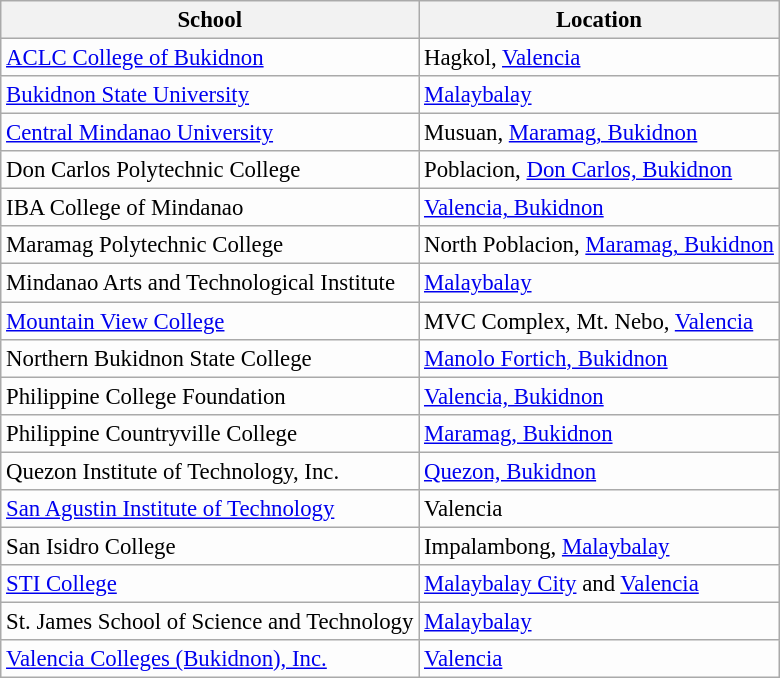<table class="wikitable sortable" style="background-color:#FDFDFD;font-size:95%;">
<tr>
<th scope="col">School</th>
<th scope="col" class="unsortable">Location</th>
</tr>
<tr>
<td><a href='#'>ACLC College of Bukidnon</a></td>
<td>Hagkol, <a href='#'>Valencia</a></td>
</tr>
<tr>
<td><a href='#'>Bukidnon State University</a></td>
<td><a href='#'>Malaybalay</a></td>
</tr>
<tr>
<td><a href='#'>Central Mindanao University</a></td>
<td>Musuan, <a href='#'>Maramag, Bukidnon</a></td>
</tr>
<tr>
<td>Don Carlos Polytechnic College</td>
<td>Poblacion, <a href='#'>Don Carlos, Bukidnon</a></td>
</tr>
<tr>
<td>IBA College of Mindanao</td>
<td><a href='#'>Valencia, Bukidnon</a></td>
</tr>
<tr>
<td>Maramag Polytechnic College</td>
<td>North Poblacion, <a href='#'>Maramag, Bukidnon</a></td>
</tr>
<tr>
<td>Mindanao Arts and Technological Institute</td>
<td><a href='#'>Malaybalay</a></td>
</tr>
<tr>
<td><a href='#'>Mountain View College</a></td>
<td>MVC Complex, Mt. Nebo, <a href='#'>Valencia</a></td>
</tr>
<tr>
<td>Northern Bukidnon State College</td>
<td><a href='#'>Manolo Fortich, Bukidnon</a></td>
</tr>
<tr>
<td>Philippine College Foundation</td>
<td><a href='#'>Valencia, Bukidnon</a></td>
</tr>
<tr>
<td>Philippine Countryville College</td>
<td><a href='#'>Maramag, Bukidnon</a></td>
</tr>
<tr>
<td>Quezon Institute of Technology, Inc.</td>
<td><a href='#'>Quezon, Bukidnon</a></td>
</tr>
<tr>
<td><a href='#'>San Agustin Institute of Technology</a></td>
<td>Valencia</td>
</tr>
<tr>
<td>San Isidro College</td>
<td>Impalambong, <a href='#'>Malaybalay</a></td>
</tr>
<tr>
<td><a href='#'>STI College</a></td>
<td><a href='#'>Malaybalay City</a> and <a href='#'>Valencia</a></td>
</tr>
<tr>
<td>St. James School of Science and Technology</td>
<td><a href='#'>Malaybalay</a></td>
</tr>
<tr>
<td><a href='#'>Valencia Colleges (Bukidnon), Inc.</a></td>
<td><a href='#'>Valencia</a></td>
</tr>
</table>
